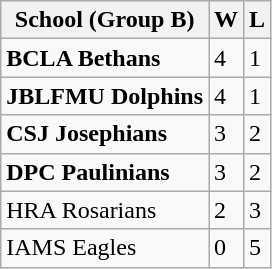<table class="wikitable">
<tr>
<th>School (Group B)</th>
<th>W</th>
<th>L</th>
</tr>
<tr>
<td><strong>BCLA Bethans</strong></td>
<td>4</td>
<td>1</td>
</tr>
<tr>
<td><strong>JBLFMU Dolphins</strong></td>
<td>4</td>
<td>1</td>
</tr>
<tr>
<td><strong>CSJ Josephians</strong></td>
<td>3</td>
<td>2</td>
</tr>
<tr>
<td><strong>DPC Paulinians</strong></td>
<td>3</td>
<td>2</td>
</tr>
<tr>
<td>HRA Rosarians</td>
<td>2</td>
<td>3</td>
</tr>
<tr>
<td>IAMS Eagles</td>
<td>0</td>
<td>5</td>
</tr>
</table>
